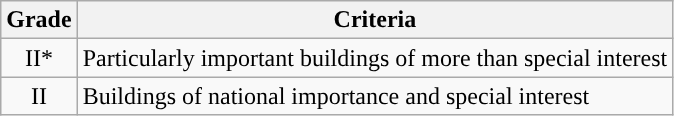<table class="wikitable">
<tr>
<th>Grade</th>
<th>Criteria</th>
</tr>
<tr>
<td align="center" >II*</td>
<td>Particularly important buildings of more than special interest</td>
</tr>
<tr>
<td align="center" >II</td>
<td>Buildings of national importance and special interest</td>
</tr>
</table>
